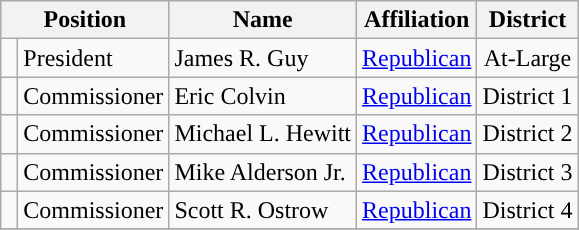<table class=wikitable>
<tr>
<th colspan=2 align=center valign=bottom>Position</th>
<th style="text-align:center;">Name</th>
<th valign=bottom>Affiliation</th>
<th valign=bottom align=center>District</th>
</tr>
<tr>
<td style="background-color:"> </td>
<td>President</td>
<td>James R. Guy</td>
<td style="text-align:center;"><a href='#'>Republican</a></td>
<td style="text-align:center;">At-Large</td>
</tr>
<tr>
<td style="background-color:"> </td>
<td>Commissioner</td>
<td>Eric Colvin</td>
<td style="text-align:center;"><a href='#'>Republican</a></td>
<td style="text-align:center;">District 1</td>
</tr>
<tr>
<td style="background-color:"> </td>
<td>Commissioner</td>
<td>Michael L. Hewitt</td>
<td style="text-align:center;"><a href='#'>Republican</a></td>
<td style="text-align:center;">District 2</td>
</tr>
<tr>
<td style="background-color:"> </td>
<td>Commissioner</td>
<td>Mike Alderson Jr.</td>
<td style="text-align:center;"><a href='#'>Republican</a></td>
<td style="text-align:center;">District 3</td>
</tr>
<tr>
<td style="background-color:"> </td>
<td>Commissioner</td>
<td>Scott R. Ostrow</td>
<td style="text-align:center;"><a href='#'>Republican</a></td>
<td style="text-align:center;">District 4</td>
</tr>
<tr>
</tr>
</table>
